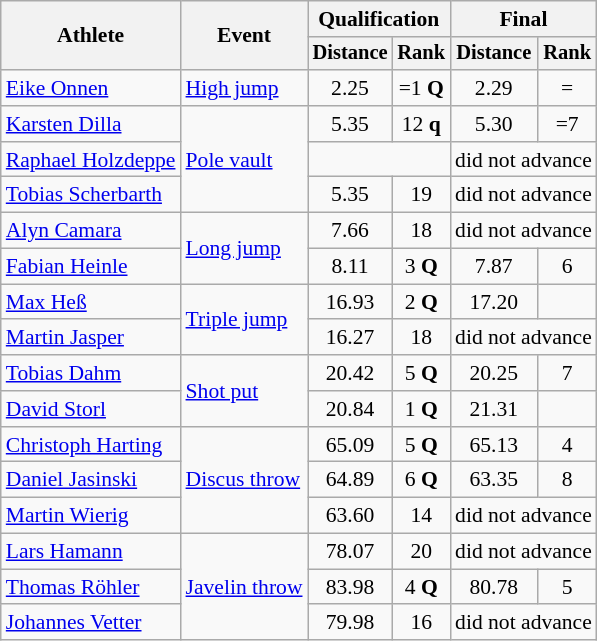<table class="wikitable" style="font-size:90%">
<tr>
<th rowspan=2>Athlete</th>
<th rowspan=2>Event</th>
<th colspan=2>Qualification</th>
<th colspan=2>Final</th>
</tr>
<tr style="font-size:95%">
<th>Distance</th>
<th>Rank</th>
<th>Distance</th>
<th>Rank</th>
</tr>
<tr align=center>
<td align=left><a href='#'>Eike Onnen</a></td>
<td style="text-align:left;"><a href='#'>High jump</a></td>
<td>2.25</td>
<td>=1 <strong>Q</strong></td>
<td>2.29</td>
<td>=</td>
</tr>
<tr align=center>
<td align=left><a href='#'>Karsten Dilla</a></td>
<td style="text-align:left;" rowspan="3"><a href='#'>Pole vault</a></td>
<td>5.35</td>
<td>12 <strong>q</strong></td>
<td>5.30</td>
<td>=7</td>
</tr>
<tr align=center>
<td align=left><a href='#'>Raphael Holzdeppe</a></td>
<td colspan=2></td>
<td colspan=2>did not advance</td>
</tr>
<tr align=center>
<td align=left><a href='#'>Tobias Scherbarth</a></td>
<td>5.35</td>
<td>19</td>
<td colspan=2>did not advance</td>
</tr>
<tr align=center>
<td align=left><a href='#'>Alyn Camara</a></td>
<td style="text-align:left;" rowspan="2"><a href='#'>Long jump</a></td>
<td>7.66</td>
<td>18</td>
<td colspan=2>did not advance</td>
</tr>
<tr align=center>
<td align=left><a href='#'>Fabian Heinle</a></td>
<td>8.11</td>
<td>3 <strong>Q</strong></td>
<td>7.87</td>
<td>6</td>
</tr>
<tr align=center>
<td align=left><a href='#'>Max Heß</a></td>
<td style="text-align:left;" rowspan=2><a href='#'>Triple jump</a></td>
<td>16.93</td>
<td>2 <strong>Q</strong></td>
<td>17.20 <strong></strong></td>
<td></td>
</tr>
<tr align=center>
<td align=left><a href='#'>Martin Jasper</a></td>
<td>16.27</td>
<td>18</td>
<td colspan=2>did not advance</td>
</tr>
<tr align=center>
<td align=left><a href='#'>Tobias Dahm</a></td>
<td style="text-align:left;" rowspan="2"><a href='#'>Shot put</a></td>
<td>20.42 <strong></strong></td>
<td>5 <strong>Q</strong></td>
<td>20.25</td>
<td>7</td>
</tr>
<tr align=center>
<td align=left><a href='#'>David Storl</a></td>
<td>20.84</td>
<td>1 <strong>Q</strong></td>
<td>21.31 <strong></strong></td>
<td></td>
</tr>
<tr align=center>
<td align=left><a href='#'>Christoph Harting</a></td>
<td style="text-align:left;" rowspan="3"><a href='#'>Discus throw</a></td>
<td>65.09</td>
<td>5 <strong>Q</strong></td>
<td>65.13</td>
<td>4</td>
</tr>
<tr align=center>
<td align=left><a href='#'>Daniel Jasinski</a></td>
<td>64.89</td>
<td>6 <strong>Q</strong></td>
<td>63.35</td>
<td>8</td>
</tr>
<tr align=center>
<td align=left><a href='#'>Martin Wierig</a></td>
<td>63.60</td>
<td>14</td>
<td colspan=2>did not advance</td>
</tr>
<tr align=center>
<td align=left><a href='#'>Lars Hamann</a></td>
<td style="text-align:left;" rowspan="3"><a href='#'>Javelin throw</a></td>
<td>78.07</td>
<td>20</td>
<td colspan=2>did not advance</td>
</tr>
<tr align=center>
<td align=left><a href='#'>Thomas Röhler</a></td>
<td>83.98</td>
<td>4 <strong>Q</strong></td>
<td>80.78</td>
<td>5</td>
</tr>
<tr align=center>
<td align=left><a href='#'>Johannes Vetter</a></td>
<td>79.98</td>
<td>16</td>
<td colspan=2>did not advance</td>
</tr>
</table>
